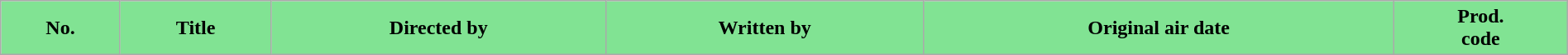<table class="wikitable plainrowheaders" style="width:100%; background:#fff;">
<tr>
<th style="background:#81e393;">No.</th>
<th style="background:#81e393;">Title</th>
<th style="background:#81e393;">Directed by</th>
<th style="background:#81e393;">Written by</th>
<th style="background:#81e393;">Original air date</th>
<th style="background:#81e393;">Prod.<br>code<br>












</th>
</tr>
</table>
